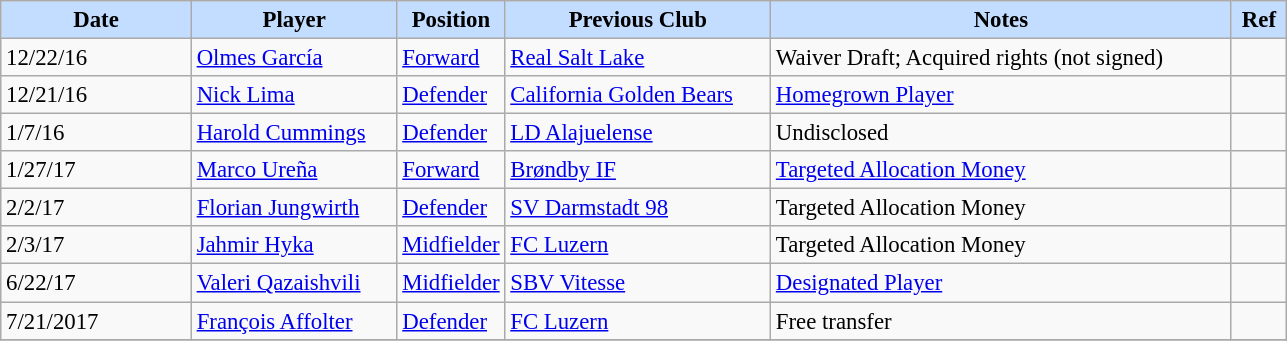<table class="wikitable" style="text-align:left; font-size:95%;">
<tr>
<th style="background:#c2ddff; width:120px;">Date</th>
<th style="background:#c2ddff; width:130px;">Player</th>
<th style="background:#c2ddff; width:50px;">Position</th>
<th style="background:#c2ddff; width:170px;">Previous Club</th>
<th style="background:#c2ddff; width:300px;">Notes</th>
<th style="background:#c2ddff; width:30px;">Ref</th>
</tr>
<tr>
<td>12/22/16</td>
<td> <a href='#'>Olmes García</a></td>
<td><a href='#'>Forward</a></td>
<td> <a href='#'>Real Salt Lake</a></td>
<td>Waiver Draft; Acquired rights (not signed)</td>
<td></td>
</tr>
<tr>
<td>12/21/16</td>
<td> <a href='#'>Nick Lima</a></td>
<td><a href='#'>Defender</a></td>
<td> <a href='#'>California Golden Bears</a></td>
<td><a href='#'>Homegrown Player</a></td>
<td></td>
</tr>
<tr>
<td>1/7/16</td>
<td> <a href='#'>Harold Cummings</a></td>
<td><a href='#'>Defender</a></td>
<td> <a href='#'>LD Alajuelense</a></td>
<td>Undisclosed</td>
<td></td>
</tr>
<tr>
<td>1/27/17</td>
<td> <a href='#'>Marco Ureña</a></td>
<td><a href='#'>Forward</a></td>
<td> <a href='#'>Brøndby IF</a></td>
<td><a href='#'>Targeted Allocation Money</a></td>
<td></td>
</tr>
<tr>
<td>2/2/17</td>
<td> <a href='#'>Florian Jungwirth</a></td>
<td><a href='#'>Defender</a></td>
<td> <a href='#'>SV Darmstadt 98</a></td>
<td>Targeted Allocation Money</td>
<td></td>
</tr>
<tr>
<td>2/3/17</td>
<td> <a href='#'>Jahmir Hyka</a></td>
<td><a href='#'>Midfielder</a></td>
<td> <a href='#'>FC Luzern</a></td>
<td>Targeted Allocation Money</td>
<td></td>
</tr>
<tr>
<td>6/22/17</td>
<td> <a href='#'>Valeri Qazaishvili</a></td>
<td><a href='#'>Midfielder</a></td>
<td> <a href='#'>SBV Vitesse</a></td>
<td><a href='#'>Designated Player</a></td>
<td></td>
</tr>
<tr>
<td>7/21/2017</td>
<td> <a href='#'>François Affolter</a></td>
<td><a href='#'>Defender</a></td>
<td> <a href='#'>FC Luzern</a></td>
<td>Free transfer</td>
<td></td>
</tr>
<tr>
</tr>
</table>
